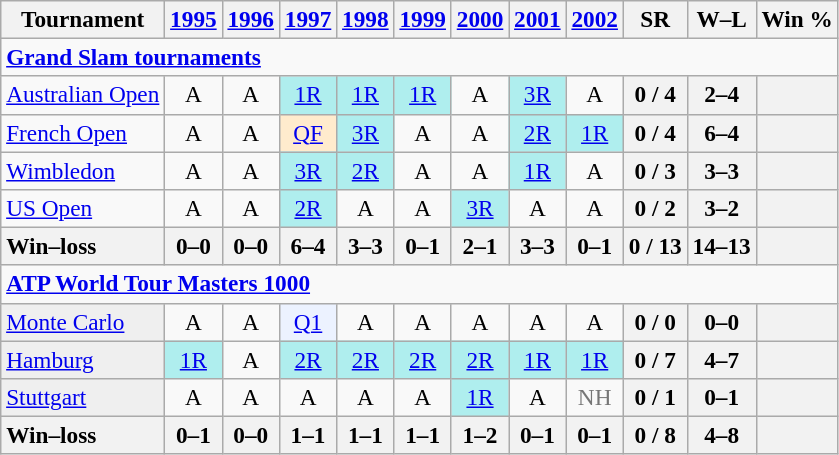<table class=wikitable style=text-align:center;font-size:97%>
<tr>
<th>Tournament</th>
<th><a href='#'>1995</a></th>
<th><a href='#'>1996</a></th>
<th><a href='#'>1997</a></th>
<th><a href='#'>1998</a></th>
<th><a href='#'>1999</a></th>
<th><a href='#'>2000</a></th>
<th><a href='#'>2001</a></th>
<th><a href='#'>2002</a></th>
<th>SR</th>
<th>W–L</th>
<th>Win %</th>
</tr>
<tr>
<td colspan=20 align=left><a href='#'><strong>Grand Slam tournaments</strong></a></td>
</tr>
<tr>
<td align=left><a href='#'>Australian Open</a></td>
<td>A</td>
<td>A</td>
<td style=background:#afeeee><a href='#'>1R</a></td>
<td style=background:#afeeee><a href='#'>1R</a></td>
<td style=background:#afeeee><a href='#'>1R</a></td>
<td>A</td>
<td style=background:#afeeee><a href='#'>3R</a></td>
<td>A</td>
<th>0 / 4</th>
<th>2–4</th>
<th></th>
</tr>
<tr>
<td align=left><a href='#'>French Open</a></td>
<td>A</td>
<td>A</td>
<td style=background:#ffebcd><a href='#'>QF</a></td>
<td style=background:#afeeee><a href='#'>3R</a></td>
<td>A</td>
<td>A</td>
<td style=background:#afeeee><a href='#'>2R</a></td>
<td style=background:#afeeee><a href='#'>1R</a></td>
<th>0 / 4</th>
<th>6–4</th>
<th></th>
</tr>
<tr>
<td align=left><a href='#'>Wimbledon</a></td>
<td>A</td>
<td>A</td>
<td style=background:#afeeee><a href='#'>3R</a></td>
<td style=background:#afeeee><a href='#'>2R</a></td>
<td>A</td>
<td>A</td>
<td style=background:#afeeee><a href='#'>1R</a></td>
<td>A</td>
<th>0 / 3</th>
<th>3–3</th>
<th></th>
</tr>
<tr>
<td align=left><a href='#'>US Open</a></td>
<td>A</td>
<td>A</td>
<td style=background:#afeeee><a href='#'>2R</a></td>
<td>A</td>
<td>A</td>
<td style=background:#afeeee><a href='#'>3R</a></td>
<td>A</td>
<td>A</td>
<th>0 / 2</th>
<th>3–2</th>
<th></th>
</tr>
<tr>
<th style=text-align:left>Win–loss</th>
<th>0–0</th>
<th>0–0</th>
<th>6–4</th>
<th>3–3</th>
<th>0–1</th>
<th>2–1</th>
<th>3–3</th>
<th>0–1</th>
<th>0 / 13</th>
<th>14–13</th>
<th></th>
</tr>
<tr>
<td colspan=20 align=left><strong><a href='#'>ATP World Tour Masters 1000</a></strong></td>
</tr>
<tr>
<td bgcolor=efefef align=left><a href='#'>Monte Carlo</a></td>
<td>A</td>
<td>A</td>
<td bgcolor=ecf2ff><a href='#'>Q1</a></td>
<td>A</td>
<td>A</td>
<td>A</td>
<td>A</td>
<td>A</td>
<th>0 / 0</th>
<th>0–0</th>
<th></th>
</tr>
<tr>
<td bgcolor=efefef align=left><a href='#'>Hamburg</a></td>
<td bgcolor=afeeee><a href='#'>1R</a></td>
<td>A</td>
<td bgcolor=afeeee><a href='#'>2R</a></td>
<td bgcolor=afeeee><a href='#'>2R</a></td>
<td bgcolor=afeeee><a href='#'>2R</a></td>
<td bgcolor=afeeee><a href='#'>2R</a></td>
<td bgcolor=afeeee><a href='#'>1R</a></td>
<td bgcolor=afeeee><a href='#'>1R</a></td>
<th>0 / 7</th>
<th>4–7</th>
<th></th>
</tr>
<tr>
<td bgcolor=efefef align=left><a href='#'>Stuttgart</a></td>
<td>A</td>
<td>A</td>
<td>A</td>
<td>A</td>
<td>A</td>
<td bgcolor=afeeee><a href='#'>1R</a></td>
<td>A</td>
<td colspan=1 style=color:#767676>NH</td>
<th>0 / 1</th>
<th>0–1</th>
<th></th>
</tr>
<tr>
<th style=text-align:left>Win–loss</th>
<th>0–1</th>
<th>0–0</th>
<th>1–1</th>
<th>1–1</th>
<th>1–1</th>
<th>1–2</th>
<th>0–1</th>
<th>0–1</th>
<th>0 / 8</th>
<th>4–8</th>
<th></th>
</tr>
</table>
